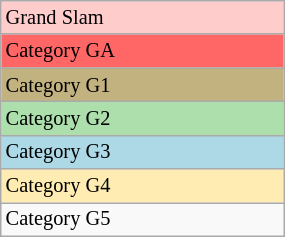<table class="wikitable" style="font-size:85%;" width=15%>
<tr bgcolor=#ffcccc>
<td>Grand Slam</td>
</tr>
<tr bgcolor=#FF6666>
<td>Category GA</td>
</tr>
<tr bgcolor=#C2B280>
<td>Category G1</td>
</tr>
<tr bgcolor="#ADDFAD">
<td>Category G2</td>
</tr>
<tr bgcolor="lightblue">
<td>Category G3</td>
</tr>
<tr bgcolor=#ffecb2>
<td>Category G4</td>
</tr>
<tr>
<td>Category G5</td>
</tr>
</table>
